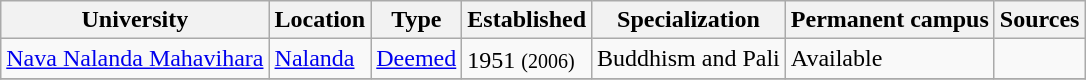<table class="wikitable sortable plainrowheaders">
<tr>
<th scope="col">University</th>
<th scope="col">Location</th>
<th scope="col">Type</th>
<th scope="col">Established</th>
<th scope="col">Specialization</th>
<th scope="col">Permanent campus</th>
<th scope="col" class="unsortable">Sources</th>
</tr>
<tr>
<td><a href='#'>Nava Nalanda Mahavihara</a></td>
<td><a href='#'>Nalanda</a></td>
<td><a href='#'>Deemed</a></td>
<td>1951 <small>(2006<sup></sup>)</small></td>
<td>Buddhism and Pali</td>
<td>Available</td>
<td></td>
</tr>
<tr>
</tr>
</table>
